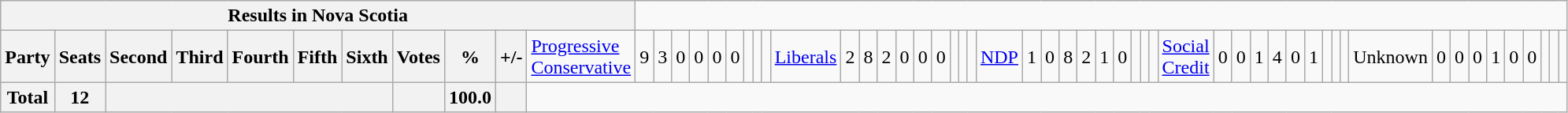<table class="wikitable">
<tr>
<th colspan=12>Results in Nova Scotia</th>
</tr>
<tr>
<th colspan=2>Party</th>
<th>Seats</th>
<th>Second</th>
<th>Third</th>
<th>Fourth</th>
<th>Fifth</th>
<th>Sixth</th>
<th>Votes</th>
<th>%</th>
<th>+/-<br></th>
<td><a href='#'>Progressive Conservative</a></td>
<td align="right">9</td>
<td align="right">3</td>
<td align="right">0</td>
<td align="right">0</td>
<td align="right">0</td>
<td align="right">0</td>
<td align="right"></td>
<td align="right"></td>
<td align="right"><br></td>
<td><a href='#'>Liberals</a></td>
<td align="right">2</td>
<td align="right">8</td>
<td align="right">2</td>
<td align="right">0</td>
<td align="right">0</td>
<td align="right">0</td>
<td align="right"></td>
<td align="right"></td>
<td align="right"><br></td>
<td><a href='#'>NDP</a></td>
<td align="right">1</td>
<td align="right">0</td>
<td align="right">8</td>
<td align="right">2</td>
<td align="right">1</td>
<td align="right">0</td>
<td align="right"></td>
<td align="right"></td>
<td align="right"><br></td>
<td><a href='#'>Social Credit</a></td>
<td align="right">0</td>
<td align="right">0</td>
<td align="right">1</td>
<td align="right">4</td>
<td align="right">0</td>
<td align="right">1</td>
<td align="right"></td>
<td align="right"></td>
<td align="right"><br></td>
<td>Unknown</td>
<td align="right">0</td>
<td align="right">0</td>
<td align="right">0</td>
<td align="right">1</td>
<td align="right">0</td>
<td align="right">0</td>
<td align="right"></td>
<td align="right"></td>
<td align="right"></td>
</tr>
<tr>
<th colspan="2">Total</th>
<th>12</th>
<th colspan="5"></th>
<th></th>
<th>100.0</th>
<th></th>
</tr>
</table>
